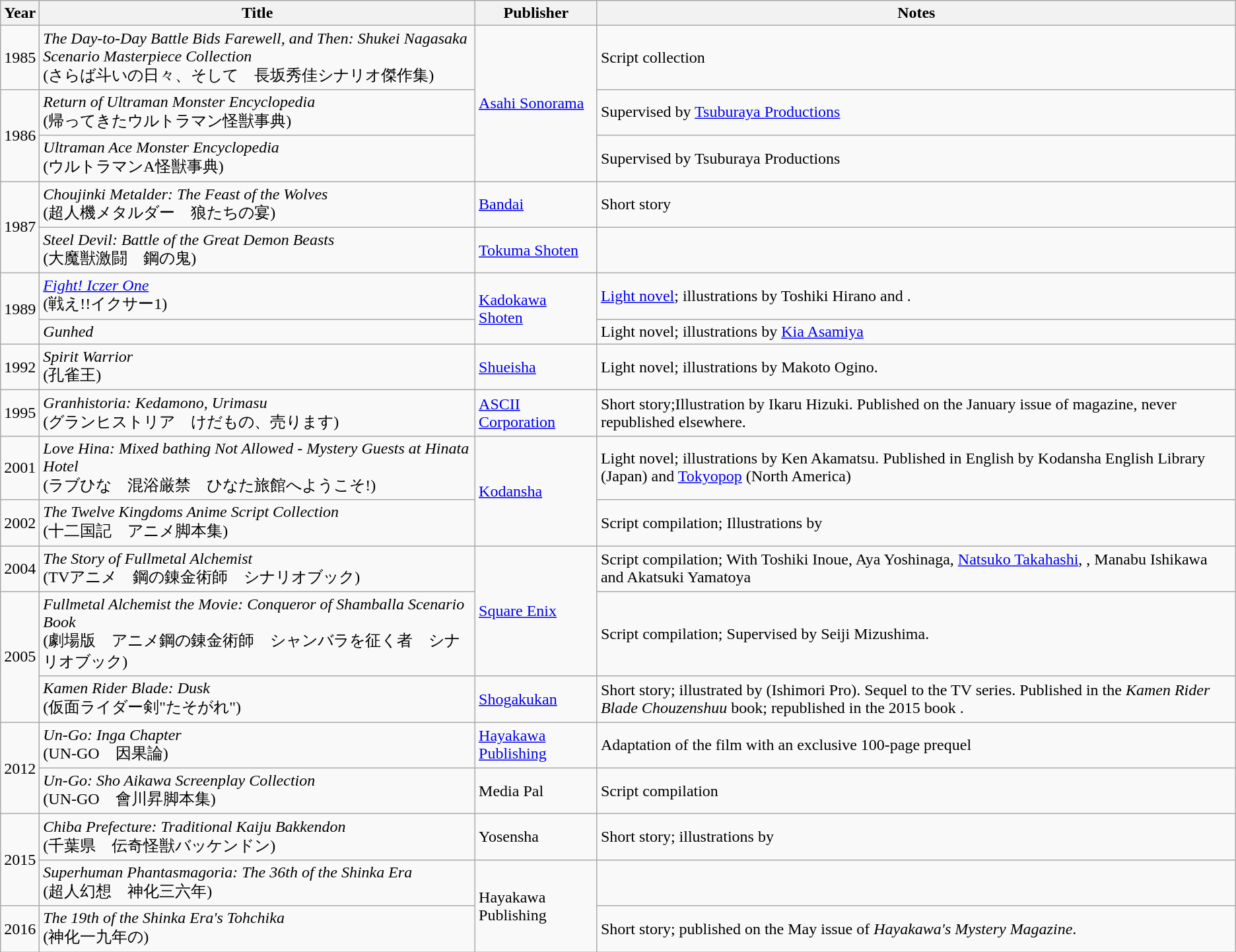<table class="wikitable">
<tr>
<th>Year</th>
<th>Title</th>
<th>Publisher</th>
<th>Notes</th>
</tr>
<tr>
<td>1985</td>
<td><em>The Day-to-Day Battle Bids Farewell, and Then: Shukei Nagasaka Scenario Masterpiece Collection</em><br>(さらば斗いの日々、そして　長坂秀佳シナリオ傑作集)</td>
<td rowspan="3"><a href='#'>Asahi Sonorama</a></td>
<td>Script collection</td>
</tr>
<tr>
<td rowspan="2">1986</td>
<td {{Nihongo><em>Return of Ultraman Monster Encyclopedia</em><br>(帰ってきたウルトラマン怪獣事典)</td>
<td>Supervised by <a href='#'>Tsuburaya Productions</a></td>
</tr>
<tr>
<td><em>Ultraman Ace Monster Encyclopedia</em><br>(ウルトラマンA怪獣事典)</td>
<td>Supervised by Tsuburaya Productions</td>
</tr>
<tr>
<td rowspan="2">1987</td>
<td><em>Choujinki Metalder: The Feast of the Wolves</em><br>(超人機メタルダー　狼たちの宴)</td>
<td><a href='#'>Bandai</a></td>
<td>Short story</td>
</tr>
<tr>
<td><em>Steel Devil: Battle of the Great Demon Beasts</em><br>(大魔獣激闘　鋼の鬼)</td>
<td><a href='#'>Tokuma Shoten</a></td>
<td></td>
</tr>
<tr>
<td rowspan=2>1989</td>
<td><em><a href='#'>Fight! Iczer One</a></em><br>(戦え!!イクサー1)</td>
<td rowspan="2"><a href='#'>Kadokawa Shoten</a></td>
<td><a href='#'>Light novel</a>; illustrations by Toshiki Hirano and .</td>
</tr>
<tr>
<td><em>Gunhed</em></td>
<td>Light novel; illustrations by <a href='#'>Kia Asamiya</a></td>
</tr>
<tr>
<td>1992</td>
<td><em>Spirit Warrior</em><br>(孔雀王)</td>
<td><a href='#'>Shueisha</a></td>
<td>Light novel; illustrations by Makoto Ogino.</td>
</tr>
<tr>
<td>1995</td>
<td><em>Granhistoria: Kedamono, Urimasu</em><br>(グランヒストリア　けだもの、売ります)</td>
<td><a href='#'>ASCII Corporation</a></td>
<td>Short story;Illustration by Ikaru Hizuki. Published on the January issue of  magazine, never republished elsewhere.</td>
</tr>
<tr>
<td>2001</td>
<td><em>Love Hina: Mixed bathing Not Allowed - Mystery Guests at Hinata Hotel</em><br>(ラブひな　混浴厳禁　ひなた旅館へようこそ!)</td>
<td rowspan=2><a href='#'>Kodansha</a></td>
<td>Light novel; illustrations by Ken Akamatsu. Published in English by Kodansha English Library (Japan) and <a href='#'>Tokyopop</a> (North America)</td>
</tr>
<tr>
<td>2002</td>
<td><em>The Twelve Kingdoms Anime Script Collection</em><br>(十二国記　アニメ脚本集)</td>
<td>Script compilation; Illustrations by </td>
</tr>
<tr>
<td>2004</td>
<td><em>The Story of Fullmetal Alchemist</em><br>(TVアニメ　鋼の錬金術師　シナリオブック)</td>
<td rowspan="2"><a href='#'>Square Enix</a></td>
<td>Script compilation; With Toshiki Inoue, Aya Yoshinaga, <a href='#'>Natsuko Takahashi</a>, , Manabu Ishikawa and Akatsuki Yamatoya</td>
</tr>
<tr>
<td rowspan=2>2005</td>
<td><em>Fullmetal Alchemist the Movie: Conqueror of Shamballa Scenario Book</em><br>(劇場版　アニメ鋼の錬金術師　シャンバラを征く者　シナリオブック)</td>
<td>Script compilation; Supervised by Seiji Mizushima.</td>
</tr>
<tr>
<td><em>Kamen Rider Blade: Dusk</em><br>(仮面ライダー剣"たそがれ")</td>
<td><a href='#'>Shogakukan</a></td>
<td>Short story; illustrated by  (Ishimori Pro). Sequel to the TV series. Published in the <em>Kamen Rider Blade Chouzenshuu</em> book; republished in the 2015 book .</td>
</tr>
<tr>
<td rowspan="2">2012</td>
<td><em>Un-Go: Inga Chapter</em><br>(UN-GO　因果論)</td>
<td><a href='#'>Hayakawa Publishing</a></td>
<td>Adaptation of the film with an exclusive 100-page prequel</td>
</tr>
<tr>
<td><em>Un-Go: Sho Aikawa Screenplay Collection</em><br>(UN-GO　會川昇脚本集)</td>
<td>Media Pal</td>
<td>Script compilation</td>
</tr>
<tr>
<td rowspan="2">2015</td>
<td><em>Chiba Prefecture: Traditional Kaiju Bakkendon</em><br>(千葉県　伝奇怪獣バッケンドン)</td>
<td>Yosensha</td>
<td>Short story; illustrations by </td>
</tr>
<tr>
<td><em>Superhuman Phantasmagoria: The 36th of the Shinka Era</em><br>(超人幻想　神化三六年)</td>
<td rowspan="2">Hayakawa Publishing</td>
<td></td>
</tr>
<tr>
<td>2016</td>
<td><em>The 19th of the Shinka Era's Tohchika</em><br>(神化一九年の)</td>
<td>Short story; published on the May issue of <em>Hayakawa's Mystery Magazine</em>.</td>
</tr>
</table>
